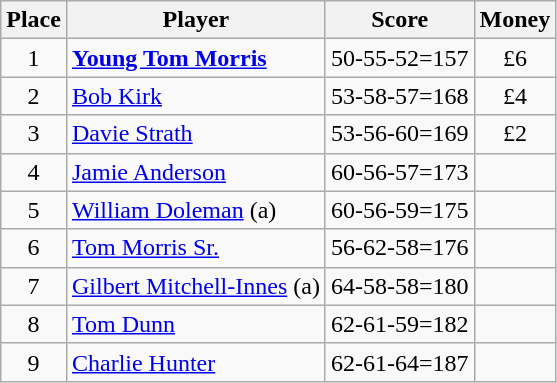<table class=wikitable>
<tr>
<th>Place</th>
<th>Player</th>
<th>Score</th>
<th>Money</th>
</tr>
<tr>
<td align=center>1</td>
<td> <strong><a href='#'>Young Tom Morris</a></strong></td>
<td>50-55-52=157</td>
<td align=center>£6</td>
</tr>
<tr>
<td align=center>2</td>
<td> <a href='#'>Bob Kirk</a></td>
<td>53-58-57=168</td>
<td align=center>£4</td>
</tr>
<tr>
<td align=center>3</td>
<td> <a href='#'>Davie Strath</a></td>
<td>53-56-60=169</td>
<td align=center>£2</td>
</tr>
<tr>
<td align=center>4</td>
<td> <a href='#'>Jamie Anderson</a></td>
<td>60-56-57=173</td>
<td></td>
</tr>
<tr>
<td align=center>5</td>
<td> <a href='#'>William Doleman</a> (a)</td>
<td>60-56-59=175</td>
<td></td>
</tr>
<tr>
<td align=center>6</td>
<td> <a href='#'>Tom Morris Sr.</a></td>
<td>56-62-58=176</td>
<td></td>
</tr>
<tr>
<td align=center>7</td>
<td> <a href='#'>Gilbert Mitchell-Innes</a> (a)</td>
<td>64-58-58=180</td>
<td></td>
</tr>
<tr>
<td align=center>8</td>
<td> <a href='#'>Tom Dunn</a></td>
<td>62-61-59=182</td>
<td></td>
</tr>
<tr>
<td align=center>9</td>
<td> <a href='#'>Charlie Hunter</a></td>
<td>62-61-64=187</td>
<td></td>
</tr>
</table>
